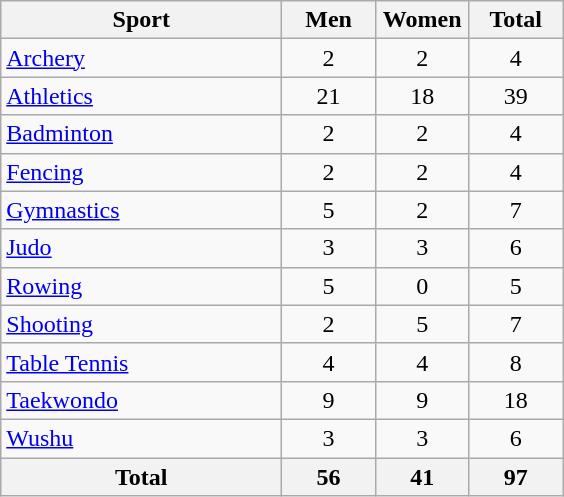<table class="wikitable sortable" style="text-align:center;">
<tr>
<th width=180>Sport</th>
<th width=55>Men</th>
<th width=55>Women</th>
<th width=55>Total</th>
</tr>
<tr>
<td align=left><a href='#'>Archery</a></td>
<td>2</td>
<td>2</td>
<td>4</td>
</tr>
<tr>
<td align=left><a href='#'>Athletics</a></td>
<td>21</td>
<td>18</td>
<td>39</td>
</tr>
<tr>
<td align=left><a href='#'>Badminton</a></td>
<td>2</td>
<td>2</td>
<td>4</td>
</tr>
<tr>
<td align=left><a href='#'>Fencing</a></td>
<td>2</td>
<td>2</td>
<td>4</td>
</tr>
<tr>
<td align=left><a href='#'>Gymnastics</a></td>
<td>5</td>
<td>2</td>
<td>7</td>
</tr>
<tr>
<td align=left><a href='#'>Judo</a></td>
<td>3</td>
<td>3</td>
<td>6</td>
</tr>
<tr>
<td align=left><a href='#'>Rowing</a></td>
<td>5</td>
<td>0</td>
<td>5</td>
</tr>
<tr>
<td align=left><a href='#'>Shooting</a></td>
<td>2</td>
<td>5</td>
<td>7</td>
</tr>
<tr>
<td align=left><a href='#'>Table Tennis</a></td>
<td>4</td>
<td>4</td>
<td>8</td>
</tr>
<tr>
<td align=left><a href='#'>Taekwondo</a></td>
<td>9</td>
<td>9</td>
<td>18</td>
</tr>
<tr>
<td align=left><a href='#'>Wushu</a></td>
<td>3</td>
<td>3</td>
<td>6</td>
</tr>
<tr>
<th>Total</th>
<th>56</th>
<th>41</th>
<th>97</th>
</tr>
</table>
